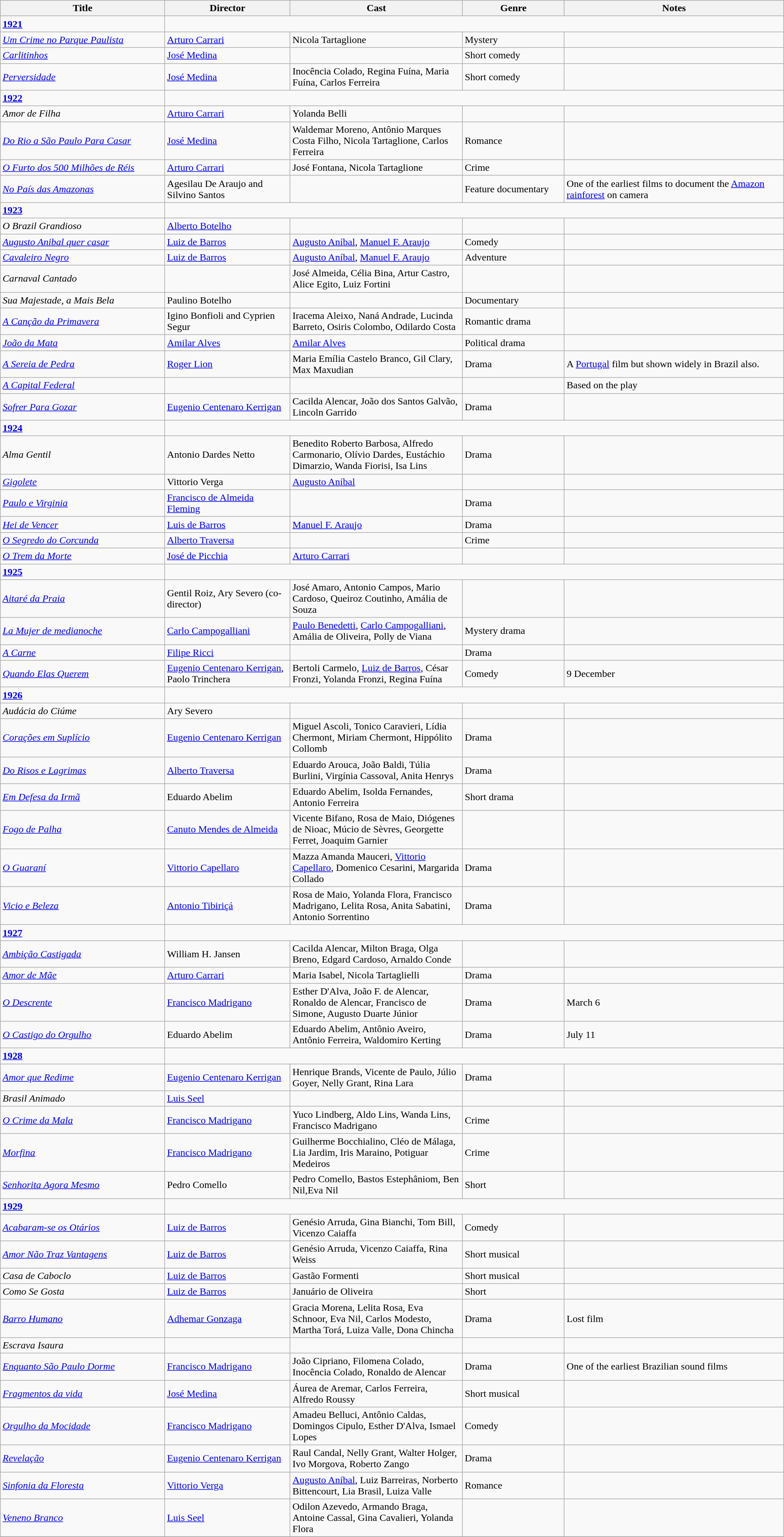<table class="wikitable" width= "100%">
<tr>
<th width=21%>Title</th>
<th width=16%>Director</th>
<th width=22%>Cast</th>
<th width=13%>Genre</th>
<th width=28%>Notes</th>
</tr>
<tr>
<td><strong><a href='#'>1921</a></strong></td>
</tr>
<tr>
<td><em><a href='#'>Um Crime no Parque Paulista</a></em></td>
<td><a href='#'>Arturo Carrari</a></td>
<td>Nicola Tartaglione</td>
<td>Mystery</td>
<td></td>
</tr>
<tr>
<td><em><a href='#'>Carlitinhos</a></em></td>
<td><a href='#'>José Medina</a></td>
<td></td>
<td>Short comedy</td>
<td></td>
</tr>
<tr>
<td><em><a href='#'>Perversidade</a></em></td>
<td><a href='#'>José Medina</a></td>
<td>Inocência Colado, Regina Fuína, Maria Fuína, Carlos Ferreira</td>
<td>Short comedy</td>
<td></td>
</tr>
<tr>
<td><strong><a href='#'>1922</a></strong></td>
</tr>
<tr>
<td><em>Amor de Filha</em></td>
<td><a href='#'>Arturo Carrari</a></td>
<td>Yolanda Belli</td>
<td></td>
<td></td>
</tr>
<tr>
<td><em><a href='#'>Do Rio a São Paulo Para Casar</a></em></td>
<td><a href='#'>José Medina</a></td>
<td>Waldemar Moreno, Antônio Marques Costa Filho, Nicola Tartaglione, Carlos Ferreira</td>
<td>Romance</td>
<td></td>
</tr>
<tr>
<td><em><a href='#'>O Furto dos 500 Milhões de Réis</a></em></td>
<td><a href='#'>Arturo Carrari</a></td>
<td>José Fontana, Nicola Tartaglione</td>
<td>Crime</td>
<td></td>
</tr>
<tr>
<td><em><a href='#'>No País das Amazonas</a></em></td>
<td>Agesilau De Araujo and Silvino Santos</td>
<td></td>
<td>Feature documentary</td>
<td>One of the earliest films to document the <a href='#'>Amazon rainforest</a> on camera</td>
</tr>
<tr>
<td><strong><a href='#'>1923</a></strong></td>
</tr>
<tr>
<td><em>O Brazil Grandioso</em></td>
<td><a href='#'>Alberto Botelho</a></td>
<td></td>
<td></td>
<td></td>
</tr>
<tr>
<td><em><a href='#'>Augusto Anibal quer casar</a></em></td>
<td><a href='#'>Luiz de Barros</a></td>
<td><a href='#'>Augusto Aníbal</a>, <a href='#'>Manuel F. Araujo</a></td>
<td>Comedy</td>
<td></td>
</tr>
<tr>
<td><em><a href='#'>Cavaleiro Negro</a></em></td>
<td><a href='#'>Luiz de Barros</a></td>
<td><a href='#'>Augusto Aníbal</a>, <a href='#'>Manuel F. Araujo</a></td>
<td>Adventure</td>
<td></td>
</tr>
<tr>
<td><em>Carnaval Cantado</em></td>
<td></td>
<td>José Almeida, Célia Bina, Artur Castro, Alice Egito, Luiz Fortini</td>
<td></td>
<td></td>
</tr>
<tr>
<td><em>Sua Majestade, a Mais Bela </em></td>
<td>Paulino Botelho</td>
<td></td>
<td>Documentary</td>
<td></td>
</tr>
<tr>
<td><em><a href='#'>A Canção da Primavera</a></em></td>
<td>Igino Bonfioli and Cyprien Segur</td>
<td>Iracema Aleixo, Naná Andrade, Lucinda Barreto, Osiris Colombo, Odilardo Costa</td>
<td>Romantic drama</td>
<td></td>
</tr>
<tr>
<td><em><a href='#'>João da Mata</a></em></td>
<td><a href='#'>Amilar Alves</a></td>
<td><a href='#'>Amilar Alves</a></td>
<td>Political drama</td>
<td></td>
</tr>
<tr>
<td><em><a href='#'>A Sereia de Pedra</a></em></td>
<td><a href='#'>Roger Lion</a></td>
<td>Maria Emília Castelo Branco, Gil Clary, Max Maxudian</td>
<td>Drama</td>
<td>A <a href='#'>Portugal</a> film but shown widely in Brazil also.</td>
</tr>
<tr>
<td><em><a href='#'>A Capital Federal</a></em></td>
<td></td>
<td></td>
<td></td>
<td>Based on the play</td>
</tr>
<tr>
<td><em><a href='#'>Sofrer Para Gozar</a></em></td>
<td><a href='#'>Eugenio Centenaro Kerrigan</a></td>
<td>Cacilda Alencar, João dos Santos Galvão, Lincoln Garrido</td>
<td>Drama</td>
<td></td>
</tr>
<tr>
<td><strong><a href='#'>1924</a></strong></td>
</tr>
<tr>
<td><em>Alma Gentil</em></td>
<td>Antonio Dardes Netto</td>
<td>Benedito Roberto Barbosa, Alfredo Carmonario, Olívio Dardes, Eustáchio Dimarzio, Wanda Fiorisi, Isa Lins</td>
<td>Drama</td>
<td></td>
</tr>
<tr>
<td><em><a href='#'>Gigolete</a></em></td>
<td>Vittorio Verga</td>
<td><a href='#'>Augusto Aníbal</a></td>
<td></td>
<td></td>
</tr>
<tr>
<td><em><a href='#'>Paulo e Virginia</a></em></td>
<td><a href='#'>Francisco de Almeida Fleming</a></td>
<td></td>
<td>Drama</td>
<td></td>
</tr>
<tr>
<td><em><a href='#'>Hei de Vencer</a></em></td>
<td><a href='#'>Luis de Barros</a></td>
<td><a href='#'>Manuel F. Araujo</a></td>
<td>Drama</td>
<td></td>
</tr>
<tr>
<td><em><a href='#'>O Segredo do Corcunda</a></em></td>
<td><a href='#'>Alberto Traversa</a></td>
<td></td>
<td>Crime</td>
<td></td>
</tr>
<tr>
<td><em><a href='#'>O Trem da Morte</a></em></td>
<td><a href='#'>José de Picchia</a></td>
<td><a href='#'>Arturo Carrari</a></td>
<td></td>
<td></td>
</tr>
<tr>
<td><strong><a href='#'>1925</a></strong></td>
</tr>
<tr>
<td><em><a href='#'>Aitaré da Praia</a></em></td>
<td>Gentil Roiz, Ary Severo (co-director)</td>
<td>José Amaro, Antonio Campos, Mario Cardoso, Queiroz Coutinho, Amália de Souza</td>
<td></td>
<td></td>
</tr>
<tr>
<td><em><a href='#'>La Mujer de medianoche</a></em></td>
<td><a href='#'>Carlo Campogalliani</a></td>
<td><a href='#'>Paulo Benedetti</a>, <a href='#'>Carlo Campogalliani</a>, Amália de Oliveira, Polly de Viana</td>
<td>Mystery drama</td>
<td></td>
</tr>
<tr>
<td><em><a href='#'>A Carne</a></em></td>
<td><a href='#'>Filipe Ricci</a></td>
<td></td>
<td>Drama</td>
<td></td>
</tr>
<tr>
<td><em><a href='#'>Quando Elas Querem</a></em></td>
<td><a href='#'>Eugenio Centenaro Kerrigan</a>, Paolo Trinchera</td>
<td>Bertoli Carmelo, <a href='#'>Luiz de Barros</a>, César Fronzi, Yolanda Fronzi, Regina Fuína</td>
<td>Comedy</td>
<td>9 December</td>
</tr>
<tr>
<td><strong><a href='#'>1926</a></strong></td>
</tr>
<tr>
<td><em>Audácia do Ciúme </em></td>
<td>Ary Severo</td>
<td></td>
<td></td>
<td></td>
</tr>
<tr>
<td><em><a href='#'>Corações em Suplício</a></em></td>
<td><a href='#'>Eugenio Centenaro Kerrigan</a></td>
<td>Miguel Ascoli, Tonico Caravieri, Lídia Chermont, Miriam Chermont, Hippólito Collomb</td>
<td>Drama</td>
<td></td>
</tr>
<tr>
<td><em><a href='#'>Do Risos e Lagrimas</a></em></td>
<td><a href='#'>Alberto Traversa</a></td>
<td>Eduardo Arouca, João Baldi, Túlia Burlini, Virgínia Cassoval, Anita Henrys</td>
<td>Drama</td>
<td></td>
</tr>
<tr>
<td><em><a href='#'>Em Defesa da Irmã</a></em></td>
<td>Eduardo Abelim</td>
<td>Eduardo Abelim, Isolda Fernandes, Antonio Ferreira</td>
<td>Short drama</td>
<td></td>
</tr>
<tr>
<td><em><a href='#'>Fogo de Palha</a></em></td>
<td><a href='#'>Canuto Mendes de Almeida</a></td>
<td>Vicente Bifano, Rosa de Maio, Diógenes de Nioac, Múcio de Sèvres, Georgette Ferret, Joaquim Garnier</td>
<td></td>
<td></td>
</tr>
<tr>
<td><em><a href='#'>O Guaraní</a></em></td>
<td><a href='#'>Vittorio Capellaro</a></td>
<td>Mazza Amanda Mauceri, <a href='#'>Vittorio Capellaro</a>, Domenico Cesarini, Margarida Collado</td>
<td>Drama</td>
<td></td>
</tr>
<tr>
<td><em><a href='#'>Vicio e Beleza</a></em></td>
<td><a href='#'>Antonio Tibiriçá</a></td>
<td>Rosa de Maio, Yolanda Flora, Francisco Madrigano, Lelita Rosa, Anita Sabatini, Antonio Sorrentino</td>
<td>Drama</td>
<td></td>
</tr>
<tr>
<td><strong><a href='#'>1927</a></strong></td>
</tr>
<tr>
<td><em><a href='#'>Ambição Castigada</a></em></td>
<td>William H. Jansen</td>
<td>Cacilda Alencar, Milton Braga, Olga Breno, Edgard Cardoso, Arnaldo Conde</td>
<td></td>
<td></td>
</tr>
<tr>
<td><em><a href='#'>Amor de Mãe</a></em></td>
<td><a href='#'>Arturo Carrari</a></td>
<td>Maria Isabel,  Nicola Tartaglielli</td>
<td>Drama</td>
<td></td>
</tr>
<tr>
<td><em><a href='#'>O Descrente</a></em></td>
<td><a href='#'>Francisco Madrigano</a></td>
<td>Esther D'Alva, João F. de Alencar, Ronaldo de Alencar, Francisco de Simone, Augusto Duarte Júnior</td>
<td>Drama</td>
<td>March 6</td>
</tr>
<tr>
<td><em><a href='#'>O Castigo do Orgulho</a></em></td>
<td>Eduardo Abelim</td>
<td>Eduardo Abelim, Antônio Aveiro, Antônio Ferreira, Waldomiro Kerting</td>
<td>Drama</td>
<td>July 11</td>
</tr>
<tr>
<td><strong><a href='#'>1928</a></strong></td>
</tr>
<tr>
<td><em><a href='#'>Amor que Redime</a></em></td>
<td><a href='#'>Eugenio Centenaro Kerrigan</a></td>
<td>Henrique Brands, Vicente de Paulo, Júlio Goyer, Nelly Grant, Rina Lara</td>
<td>Drama</td>
<td></td>
</tr>
<tr>
<td><em>Brasil Animado </em></td>
<td><a href='#'>Luis Seel</a></td>
<td></td>
<td></td>
<td></td>
</tr>
<tr>
<td><em><a href='#'>O Crime da Mala</a></em></td>
<td><a href='#'>Francisco Madrigano</a></td>
<td>Yuco Lindberg, Aldo Lins, Wanda Lins, Francisco Madrigano</td>
<td>Crime</td>
<td></td>
</tr>
<tr>
<td><em><a href='#'>Morfina</a></em></td>
<td><a href='#'>Francisco Madrigano</a></td>
<td>Guilherme Bocchialino, Cléo de Málaga, Lia Jardim, Iris Maraino, Potiguar Medeiros</td>
<td>Crime</td>
<td></td>
</tr>
<tr>
<td><em><a href='#'>Senhorita Agora Mesmo</a></em></td>
<td>Pedro Comello</td>
<td>Pedro Comello, Bastos Estephâniom, Ben Nil,Eva Nil</td>
<td>Short</td>
<td></td>
</tr>
<tr>
<td><strong><a href='#'>1929</a></strong></td>
</tr>
<tr>
<td><em><a href='#'>Acabaram-se os Otários</a></em></td>
<td><a href='#'>Luiz de Barros</a></td>
<td>Genésio Arruda, Gina Bianchi, Tom Bill, Vicenzo Caiaffa</td>
<td>Comedy</td>
<td></td>
</tr>
<tr>
<td><em><a href='#'>Amor Não Traz Vantagens</a></em></td>
<td><a href='#'>Luiz de Barros</a></td>
<td>Genésio Arruda, Vicenzo Caiaffa, Rina Weiss</td>
<td>Short musical</td>
<td></td>
</tr>
<tr>
<td><em>Casa de Caboclo </em></td>
<td><a href='#'>Luiz de Barros</a></td>
<td>Gastão Formenti</td>
<td>Short musical</td>
<td></td>
</tr>
<tr>
<td><em>Como Se Gosta</em></td>
<td><a href='#'>Luiz de Barros</a></td>
<td>Januário de Oliveira</td>
<td>Short</td>
<td></td>
</tr>
<tr>
<td><em><a href='#'>Barro Humano</a></em></td>
<td><a href='#'>Adhemar Gonzaga</a></td>
<td>Gracia Morena, Lelita Rosa, Eva Schnoor, Eva Nil, Carlos Modesto, Martha Torá, Luiza Valle, Dona Chincha</td>
<td>Drama</td>
<td>Lost film</td>
</tr>
<tr>
<td><em>Escrava Isaura</em></td>
<td></td>
<td></td>
<td></td>
<td></td>
</tr>
<tr>
<td><em><a href='#'>Enquanto São Paulo Dorme</a></em></td>
<td><a href='#'>Francisco Madrigano</a></td>
<td>João Cipriano, Filomena Colado, Inocência Colado, Ronaldo de Alencar</td>
<td>Drama</td>
<td>One of the earliest Brazilian sound films</td>
</tr>
<tr>
<td><em><a href='#'>Fragmentos da vida</a></em></td>
<td><a href='#'>José Medina</a></td>
<td>Áurea de Aremar, Carlos Ferreira, Alfredo Roussy</td>
<td>Short musical</td>
<td></td>
</tr>
<tr>
<td><em><a href='#'>Orgulho da Mocidade</a></em></td>
<td><a href='#'>Francisco Madrigano</a></td>
<td>Amadeu Belluci, Antônio Caldas, Domingos Cipulo, Esther D'Alva, Ismael Lopes</td>
<td>Comedy</td>
<td></td>
</tr>
<tr>
<td><em><a href='#'>Revelação</a></em></td>
<td><a href='#'>Eugenio Centenaro Kerrigan</a></td>
<td>Raul Candal, Nelly Grant, Walter Holger, Ivo Morgova, Roberto Zango</td>
<td>Drama</td>
<td></td>
</tr>
<tr>
<td><em><a href='#'>Sinfonia da Floresta</a></em></td>
<td><a href='#'>Vittorio Verga</a></td>
<td><a href='#'>Augusto Aníbal</a>, Luiz Barreiras, Norberto Bittencourt, Lia Brasil, Luiza Valle</td>
<td>Romance</td>
<td></td>
</tr>
<tr>
<td><em><a href='#'>Veneno Branco</a></em></td>
<td><a href='#'>Luis Seel</a></td>
<td>Odilon Azevedo,  Armando Braga, Antoine Cassal, Gina Cavalieri, Yolanda Flora</td>
<td></td>
<td></td>
</tr>
<tr>
</tr>
</table>
